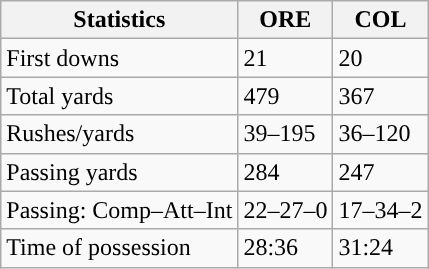<table class="wikitable" style="float: left;">
<tr>
<th>Statistics</th>
<th>ORE</th>
<th>COL</th>
</tr>
<tr>
<td>First downs</td>
<td>21</td>
<td>20</td>
</tr>
<tr>
<td>Total yards</td>
<td>479</td>
<td>367</td>
</tr>
<tr>
<td>Rushes/yards</td>
<td>39–195</td>
<td>36–120</td>
</tr>
<tr>
<td>Passing yards</td>
<td>284</td>
<td>247</td>
</tr>
<tr>
<td>Passing: Comp–Att–Int</td>
<td>22–27–0</td>
<td>17–34–2</td>
</tr>
<tr>
<td>Time of possession</td>
<td>28:36</td>
<td>31:24</td>
</tr>
</table>
